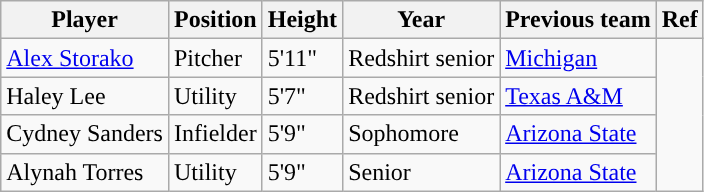<table class="wikitable sortable sortable">
<tr>
<th style="text-align:center; ">Player</th>
<th style="text-align:center; ">Position</th>
<th style="text-align:center; ">Height</th>
<th style="text-align:center; ">Year</th>
<th style="text-align:center; ">Previous team</th>
<th style="text-align:center; ">Ref</th>
</tr>
<tr>
<td><a href='#'>Alex Storako</a></td>
<td>Pitcher</td>
<td>5'11"</td>
<td> Redshirt senior</td>
<td><a href='#'>Michigan</a></td>
<td rowspan="4"></td>
</tr>
<tr>
<td>Haley Lee</td>
<td>Utility</td>
<td>5'7"</td>
<td> Redshirt senior</td>
<td><a href='#'>Texas A&M</a></td>
</tr>
<tr>
<td>Cydney Sanders</td>
<td>Infielder</td>
<td>5'9"</td>
<td>Sophomore</td>
<td><a href='#'>Arizona State</a></td>
</tr>
<tr>
<td>Alynah Torres</td>
<td>Utility</td>
<td>5'9"</td>
<td>Senior</td>
<td><a href='#'>Arizona State</a></td>
</tr>
</table>
